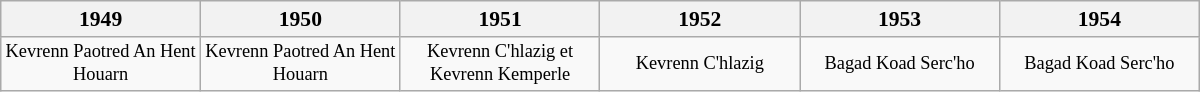<table class="wikitable centre" width="800px" style="text-align:center;font-size:0.9em;table-layout:fixed;">
<tr>
<th scope="col">1949</th>
<th scope="col">1950</th>
<th scope="col">1951</th>
<th scope="col">1952</th>
<th scope="col">1953</th>
<th scope="col">1954</th>
</tr>
<tr style="font-size:0.85em;">
<td>Kevrenn Paotred An Hent Houarn</td>
<td>Kevrenn Paotred An Hent Houarn</td>
<td>Kevrenn C'hlazig et Kevrenn Kemperle</td>
<td>Kevrenn C'hlazig</td>
<td>Bagad Koad Serc'ho</td>
<td>Bagad Koad Serc'ho</td>
</tr>
</table>
